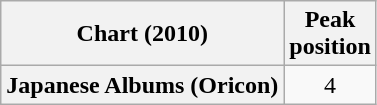<table class="wikitable plainrowheaders">
<tr>
<th>Chart (2010)</th>
<th>Peak<br>position</th>
</tr>
<tr>
<th scope="row">Japanese Albums (Oricon)</th>
<td align="center">4</td>
</tr>
</table>
